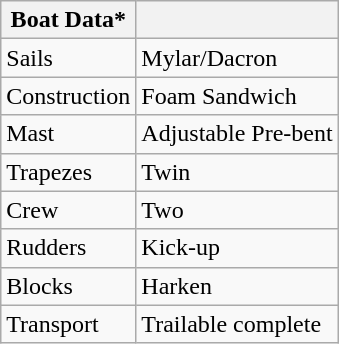<table class="wikitable" style="display: inline-table;">
<tr>
<th>Boat Data*</th>
<th></th>
</tr>
<tr>
<td>Sails</td>
<td>Mylar/Dacron</td>
</tr>
<tr>
<td>Construction</td>
<td>Foam Sandwich</td>
</tr>
<tr>
<td>Mast</td>
<td>Adjustable Pre-bent</td>
</tr>
<tr>
<td>Trapezes</td>
<td>Twin</td>
</tr>
<tr>
<td>Crew</td>
<td>Two</td>
</tr>
<tr>
<td>Rudders</td>
<td>Kick-up</td>
</tr>
<tr>
<td>Blocks</td>
<td>Harken</td>
</tr>
<tr>
<td>Transport</td>
<td>Trailable complete</td>
</tr>
</table>
